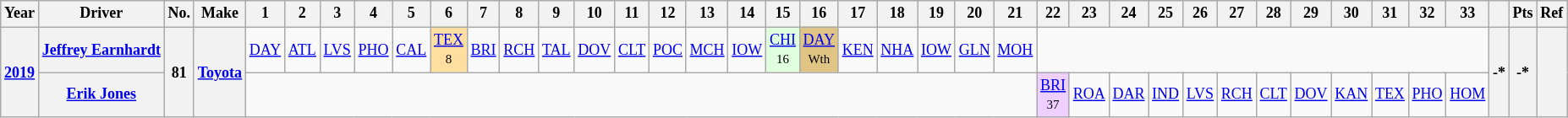<table class="wikitable" style="text-align:center; font-size:75%">
<tr>
<th>Year</th>
<th>Driver</th>
<th>No.</th>
<th>Make</th>
<th>1</th>
<th>2</th>
<th>3</th>
<th>4</th>
<th>5</th>
<th>6</th>
<th>7</th>
<th>8</th>
<th>9</th>
<th>10</th>
<th>11</th>
<th>12</th>
<th>13</th>
<th>14</th>
<th>15</th>
<th>16</th>
<th>17</th>
<th>18</th>
<th>19</th>
<th>20</th>
<th>21</th>
<th>22</th>
<th>23</th>
<th>24</th>
<th>25</th>
<th>26</th>
<th>27</th>
<th>28</th>
<th>29</th>
<th>30</th>
<th>31</th>
<th>32</th>
<th>33</th>
<th></th>
<th>Pts</th>
<th>Ref</th>
</tr>
<tr>
<th rowspan=2><a href='#'>2019</a></th>
<th><a href='#'>Jeffrey Earnhardt</a></th>
<th Rowspan=2>81</th>
<th rowspan=2><a href='#'>Toyota</a></th>
<td><a href='#'>DAY</a></td>
<td><a href='#'>ATL</a></td>
<td><a href='#'>LVS</a></td>
<td><a href='#'>PHO</a></td>
<td><a href='#'>CAL</a></td>
<td style="background:#FFDF9F;"><a href='#'>TEX</a><br><small>8</small></td>
<td><a href='#'>BRI</a></td>
<td><a href='#'>RCH</a></td>
<td><a href='#'>TAL</a></td>
<td><a href='#'>DOV</a></td>
<td><a href='#'>CLT</a></td>
<td><a href='#'>POC</a></td>
<td><a href='#'>MCH</a></td>
<td><a href='#'>IOW</a></td>
<td style="background:#DFFFDF;"><a href='#'>CHI</a><br><small>16</small></td>
<td style="background:#DFC484;"><a href='#'>DAY</a><br><small>Wth</small></td>
<td><a href='#'>KEN</a></td>
<td><a href='#'>NHA</a></td>
<td><a href='#'>IOW</a></td>
<td><a href='#'>GLN</a></td>
<td><a href='#'>MOH</a></td>
<td colspan=12></td>
<th rowspan=2>-*</th>
<th Rowspan=2>-*</th>
<th Rowspan=2></th>
</tr>
<tr>
<th><a href='#'>Erik Jones</a></th>
<td colspan=21></td>
<td style="background:#EFCFFF;"><a href='#'>BRI</a><br><small>37</small></td>
<td><a href='#'>ROA</a></td>
<td><a href='#'>DAR</a></td>
<td><a href='#'>IND</a></td>
<td><a href='#'>LVS</a></td>
<td><a href='#'>RCH</a></td>
<td><a href='#'>CLT</a></td>
<td><a href='#'>DOV</a></td>
<td><a href='#'>KAN</a></td>
<td><a href='#'>TEX</a></td>
<td><a href='#'>PHO</a></td>
<td><a href='#'>HOM</a></td>
</tr>
</table>
